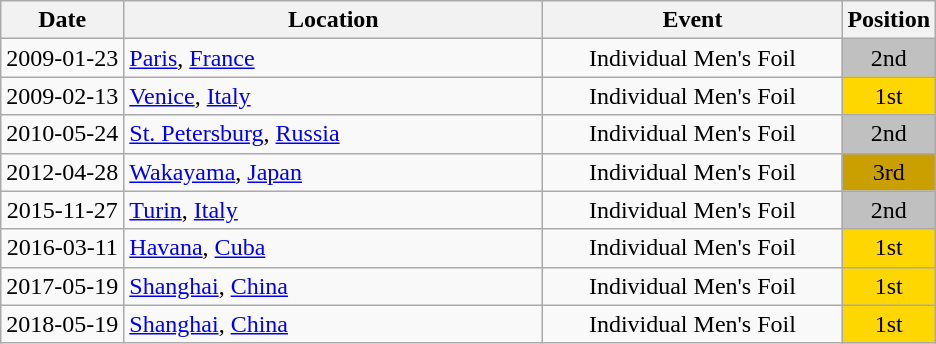<table class="wikitable" style="text-align:center;">
<tr>
<th>Date</th>
<th style="width:17em">Location</th>
<th style="width:12em">Event</th>
<th>Position</th>
</tr>
<tr>
<td>2009-01-23</td>
<td rowspan="1" align="left"> <a href='#'>Paris</a>, <a href='#'>France</a></td>
<td>Individual Men's Foil</td>
<td bgcolor="silver">2nd</td>
</tr>
<tr>
<td>2009-02-13</td>
<td rowspan="1" align="left"> <a href='#'>Venice</a>, <a href='#'>Italy</a></td>
<td>Individual Men's Foil</td>
<td bgcolor="gold">1st</td>
</tr>
<tr>
<td>2010-05-24</td>
<td rowspan="1" align="left"> <a href='#'>St. Petersburg</a>, <a href='#'>Russia</a></td>
<td>Individual Men's Foil</td>
<td bgcolor="silver">2nd</td>
</tr>
<tr>
<td>2012-04-28</td>
<td rowspan="1" align="left"> <a href='#'>Wakayama</a>, <a href='#'>Japan</a></td>
<td>Individual Men's Foil</td>
<td bgcolor="caramel">3rd</td>
</tr>
<tr>
<td>2015-11-27</td>
<td rowspan="1" align="left"> <a href='#'>Turin</a>, <a href='#'>Italy</a></td>
<td>Individual Men's Foil</td>
<td bgcolor="silver">2nd</td>
</tr>
<tr>
<td>2016-03-11</td>
<td rowspan="1" align="left"> <a href='#'>Havana</a>, <a href='#'>Cuba</a></td>
<td>Individual Men's Foil</td>
<td bgcolor="gold">1st</td>
</tr>
<tr>
<td>2017-05-19</td>
<td rowspan="1" align="left"> <a href='#'>Shanghai</a>, <a href='#'>China</a></td>
<td>Individual Men's Foil</td>
<td bgcolor="gold">1st</td>
</tr>
<tr>
<td>2018-05-19</td>
<td rowspan="1" align="left"> <a href='#'>Shanghai</a>, <a href='#'>China</a></td>
<td>Individual Men's Foil</td>
<td bgcolor="gold">1st</td>
</tr>
</table>
